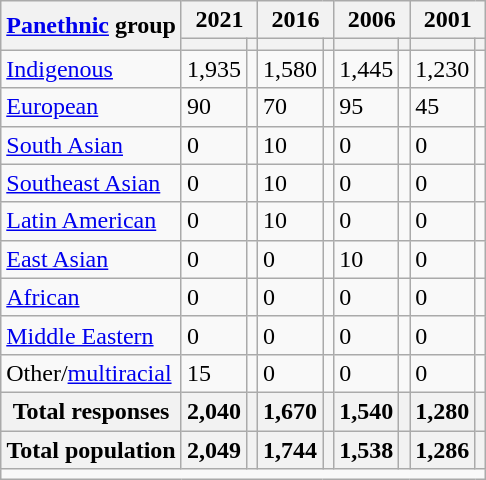<table class="wikitable collapsible sortable">
<tr>
<th rowspan="2"><a href='#'>Panethnic</a> group</th>
<th colspan="2">2021</th>
<th colspan="2">2016</th>
<th colspan="2">2006</th>
<th colspan="2">2001</th>
</tr>
<tr>
<th><a href='#'></a></th>
<th></th>
<th></th>
<th></th>
<th></th>
<th></th>
<th></th>
<th></th>
</tr>
<tr>
<td><a href='#'>Indigenous</a></td>
<td>1,935</td>
<td></td>
<td>1,580</td>
<td></td>
<td>1,445</td>
<td></td>
<td>1,230</td>
<td></td>
</tr>
<tr>
<td><a href='#'>European</a></td>
<td>90</td>
<td></td>
<td>70</td>
<td></td>
<td>95</td>
<td></td>
<td>45</td>
<td></td>
</tr>
<tr>
<td><a href='#'>South Asian</a></td>
<td>0</td>
<td></td>
<td>10</td>
<td></td>
<td>0</td>
<td></td>
<td>0</td>
<td></td>
</tr>
<tr>
<td><a href='#'>Southeast Asian</a></td>
<td>0</td>
<td></td>
<td>10</td>
<td></td>
<td>0</td>
<td></td>
<td>0</td>
<td></td>
</tr>
<tr>
<td><a href='#'>Latin American</a></td>
<td>0</td>
<td></td>
<td>10</td>
<td></td>
<td>0</td>
<td></td>
<td>0</td>
<td></td>
</tr>
<tr>
<td><a href='#'>East Asian</a></td>
<td>0</td>
<td></td>
<td>0</td>
<td></td>
<td>10</td>
<td></td>
<td>0</td>
<td></td>
</tr>
<tr>
<td><a href='#'>African</a></td>
<td>0</td>
<td></td>
<td>0</td>
<td></td>
<td>0</td>
<td></td>
<td>0</td>
<td></td>
</tr>
<tr>
<td><a href='#'>Middle Eastern</a></td>
<td>0</td>
<td></td>
<td>0</td>
<td></td>
<td>0</td>
<td></td>
<td>0</td>
<td></td>
</tr>
<tr>
<td>Other/<a href='#'>multiracial</a></td>
<td>15</td>
<td></td>
<td>0</td>
<td></td>
<td>0</td>
<td></td>
<td>0</td>
<td></td>
</tr>
<tr>
<th>Total responses</th>
<th>2,040</th>
<th></th>
<th>1,670</th>
<th></th>
<th>1,540</th>
<th></th>
<th>1,280</th>
<th></th>
</tr>
<tr class="sortbottom">
<th>Total population</th>
<th>2,049</th>
<th></th>
<th>1,744</th>
<th></th>
<th>1,538</th>
<th></th>
<th>1,286</th>
<th></th>
</tr>
<tr class="sortbottom">
<td colspan="11"></td>
</tr>
</table>
